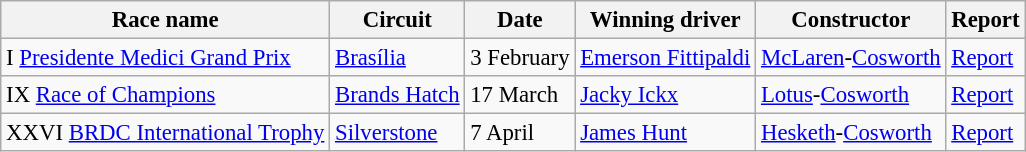<table class="wikitable" style="font-size:95%">
<tr>
<th>Race name</th>
<th>Circuit</th>
<th>Date</th>
<th>Winning driver</th>
<th>Constructor</th>
<th>Report</th>
</tr>
<tr>
<td> I <a href='#'>Presidente Medici Grand Prix</a></td>
<td><a href='#'>Brasília</a></td>
<td>3 February</td>
<td> <a href='#'>Emerson Fittipaldi</a></td>
<td> <a href='#'>McLaren</a>-<a href='#'>Cosworth</a></td>
<td><a href='#'>Report</a></td>
</tr>
<tr>
<td> IX <a href='#'>Race of Champions</a></td>
<td><a href='#'>Brands Hatch</a></td>
<td>17 March</td>
<td> <a href='#'>Jacky Ickx</a></td>
<td> <a href='#'>Lotus</a>-<a href='#'>Cosworth</a></td>
<td><a href='#'>Report</a></td>
</tr>
<tr>
<td> XXVI <a href='#'>BRDC International Trophy</a></td>
<td><a href='#'>Silverstone</a></td>
<td>7 April</td>
<td> <a href='#'>James Hunt</a></td>
<td> <a href='#'>Hesketh</a>-<a href='#'>Cosworth</a></td>
<td><a href='#'>Report</a></td>
</tr>
</table>
